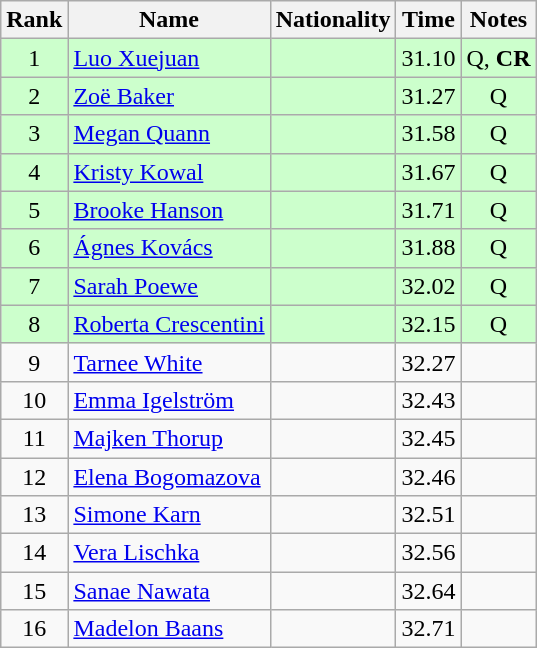<table class="wikitable sortable" style="text-align:center">
<tr>
<th>Rank</th>
<th>Name</th>
<th>Nationality</th>
<th>Time</th>
<th>Notes</th>
</tr>
<tr bgcolor=ccffcc>
<td>1</td>
<td align=left><a href='#'>Luo Xuejuan</a></td>
<td align=left></td>
<td>31.10</td>
<td>Q, <strong>CR</strong></td>
</tr>
<tr bgcolor=ccffcc>
<td>2</td>
<td align=left><a href='#'>Zoë Baker</a></td>
<td align=left></td>
<td>31.27</td>
<td>Q</td>
</tr>
<tr bgcolor=ccffcc>
<td>3</td>
<td align=left><a href='#'>Megan Quann</a></td>
<td align=left></td>
<td>31.58</td>
<td>Q</td>
</tr>
<tr bgcolor=ccffcc>
<td>4</td>
<td align=left><a href='#'>Kristy Kowal</a></td>
<td align=left></td>
<td>31.67</td>
<td>Q</td>
</tr>
<tr bgcolor=ccffcc>
<td>5</td>
<td align=left><a href='#'>Brooke Hanson</a></td>
<td align=left></td>
<td>31.71</td>
<td>Q</td>
</tr>
<tr bgcolor=ccffcc>
<td>6</td>
<td align=left><a href='#'>Ágnes Kovács</a></td>
<td align=left></td>
<td>31.88</td>
<td>Q</td>
</tr>
<tr bgcolor=ccffcc>
<td>7</td>
<td align=left><a href='#'>Sarah Poewe</a></td>
<td align=left></td>
<td>32.02</td>
<td>Q</td>
</tr>
<tr bgcolor=ccffcc>
<td>8</td>
<td align=left><a href='#'>Roberta Crescentini</a></td>
<td align=left></td>
<td>32.15</td>
<td>Q</td>
</tr>
<tr>
<td>9</td>
<td align=left><a href='#'>Tarnee White</a></td>
<td align=left></td>
<td>32.27</td>
<td></td>
</tr>
<tr>
<td>10</td>
<td align=left><a href='#'>Emma Igelström</a></td>
<td align=left></td>
<td>32.43</td>
<td></td>
</tr>
<tr>
<td>11</td>
<td align=left><a href='#'>Majken Thorup</a></td>
<td align=left></td>
<td>32.45</td>
<td></td>
</tr>
<tr>
<td>12</td>
<td align=left><a href='#'>Elena Bogomazova</a></td>
<td align=left></td>
<td>32.46</td>
<td></td>
</tr>
<tr>
<td>13</td>
<td align=left><a href='#'>Simone Karn</a></td>
<td align=left></td>
<td>32.51</td>
<td></td>
</tr>
<tr>
<td>14</td>
<td align=left><a href='#'>Vera Lischka</a></td>
<td align=left></td>
<td>32.56</td>
<td></td>
</tr>
<tr>
<td>15</td>
<td align=left><a href='#'>Sanae Nawata</a></td>
<td align=left></td>
<td>32.64</td>
<td></td>
</tr>
<tr>
<td>16</td>
<td align=left><a href='#'>Madelon Baans</a></td>
<td align=left></td>
<td>32.71</td>
<td></td>
</tr>
</table>
